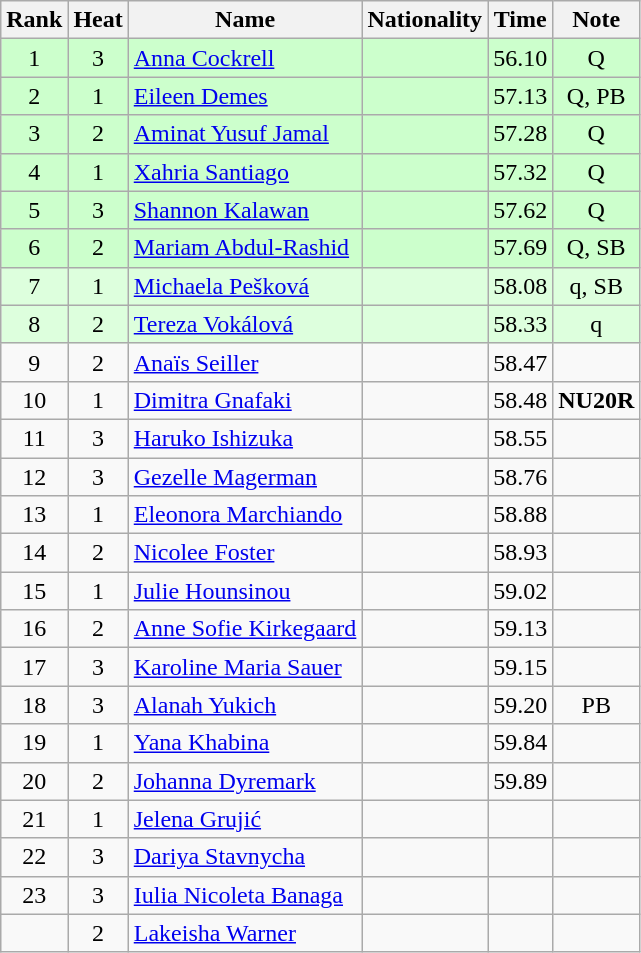<table class="wikitable sortable" style="text-align:center">
<tr>
<th>Rank</th>
<th>Heat</th>
<th>Name</th>
<th>Nationality</th>
<th>Time</th>
<th>Note</th>
</tr>
<tr bgcolor=ccffcc>
<td>1</td>
<td>3</td>
<td align=left><a href='#'>Anna Cockrell</a></td>
<td align=left></td>
<td>56.10</td>
<td>Q</td>
</tr>
<tr bgcolor=ccffcc>
<td>2</td>
<td>1</td>
<td align=left><a href='#'>Eileen Demes</a></td>
<td align=left></td>
<td>57.13</td>
<td>Q, PB</td>
</tr>
<tr bgcolor=ccffcc>
<td>3</td>
<td>2</td>
<td align=left><a href='#'>Aminat Yusuf Jamal</a></td>
<td align=left></td>
<td>57.28</td>
<td>Q</td>
</tr>
<tr bgcolor=ccffcc>
<td>4</td>
<td>1</td>
<td align=left><a href='#'>Xahria Santiago</a></td>
<td align=left></td>
<td>57.32</td>
<td>Q</td>
</tr>
<tr bgcolor=ccffcc>
<td>5</td>
<td>3</td>
<td align=left><a href='#'>Shannon Kalawan</a></td>
<td align=left></td>
<td>57.62</td>
<td>Q</td>
</tr>
<tr bgcolor=ccffcc>
<td>6</td>
<td>2</td>
<td align=left><a href='#'>Mariam Abdul-Rashid</a></td>
<td align=left></td>
<td>57.69</td>
<td>Q, SB</td>
</tr>
<tr bgcolor=ddffdd>
<td>7</td>
<td>1</td>
<td align=left><a href='#'>Michaela Pešková</a></td>
<td align=left></td>
<td>58.08</td>
<td>q, SB</td>
</tr>
<tr bgcolor=ddffdd>
<td>8</td>
<td>2</td>
<td align=left><a href='#'>Tereza Vokálová</a></td>
<td align=left></td>
<td>58.33</td>
<td>q</td>
</tr>
<tr>
<td>9</td>
<td>2</td>
<td align=left><a href='#'>Anaïs Seiller</a></td>
<td align=left></td>
<td>58.47</td>
<td></td>
</tr>
<tr>
<td>10</td>
<td>1</td>
<td align=left><a href='#'>Dimitra Gnafaki</a></td>
<td align=left></td>
<td>58.48</td>
<td><strong>NU20R</strong></td>
</tr>
<tr>
<td>11</td>
<td>3</td>
<td align=left><a href='#'>Haruko Ishizuka</a></td>
<td align=left></td>
<td>58.55</td>
<td></td>
</tr>
<tr>
<td>12</td>
<td>3</td>
<td align=left><a href='#'>Gezelle Magerman</a></td>
<td align=left></td>
<td>58.76</td>
<td></td>
</tr>
<tr>
<td>13</td>
<td>1</td>
<td align=left><a href='#'>Eleonora Marchiando</a></td>
<td align=left></td>
<td>58.88</td>
<td></td>
</tr>
<tr>
<td>14</td>
<td>2</td>
<td align=left><a href='#'>Nicolee Foster</a></td>
<td align=left></td>
<td>58.93</td>
<td></td>
</tr>
<tr>
<td>15</td>
<td>1</td>
<td align=left><a href='#'>Julie Hounsinou</a></td>
<td align=left></td>
<td>59.02</td>
<td></td>
</tr>
<tr>
<td>16</td>
<td>2</td>
<td align=left><a href='#'>Anne Sofie Kirkegaard</a></td>
<td align=left></td>
<td>59.13</td>
<td></td>
</tr>
<tr>
<td>17</td>
<td>3</td>
<td align=left><a href='#'>Karoline Maria Sauer</a></td>
<td align=left></td>
<td>59.15</td>
<td></td>
</tr>
<tr>
<td>18</td>
<td>3</td>
<td align=left><a href='#'>Alanah Yukich</a></td>
<td align=left></td>
<td>59.20</td>
<td>PB</td>
</tr>
<tr>
<td>19</td>
<td>1</td>
<td align=left><a href='#'>Yana Khabina</a></td>
<td align=left></td>
<td>59.84</td>
<td></td>
</tr>
<tr>
<td>20</td>
<td>2</td>
<td align=left><a href='#'>Johanna Dyremark</a></td>
<td align=left></td>
<td>59.89</td>
<td></td>
</tr>
<tr>
<td>21</td>
<td>1</td>
<td align=left><a href='#'>Jelena Grujić</a></td>
<td align=left></td>
<td></td>
<td></td>
</tr>
<tr>
<td>22</td>
<td>3</td>
<td align=left><a href='#'>Dariya Stavnycha</a></td>
<td align=left></td>
<td></td>
<td></td>
</tr>
<tr>
<td>23</td>
<td>3</td>
<td align=left><a href='#'>Iulia Nicoleta Banaga</a></td>
<td align=left></td>
<td></td>
<td></td>
</tr>
<tr>
<td></td>
<td>2</td>
<td align=left><a href='#'>Lakeisha Warner</a></td>
<td align=left></td>
<td></td>
<td></td>
</tr>
</table>
